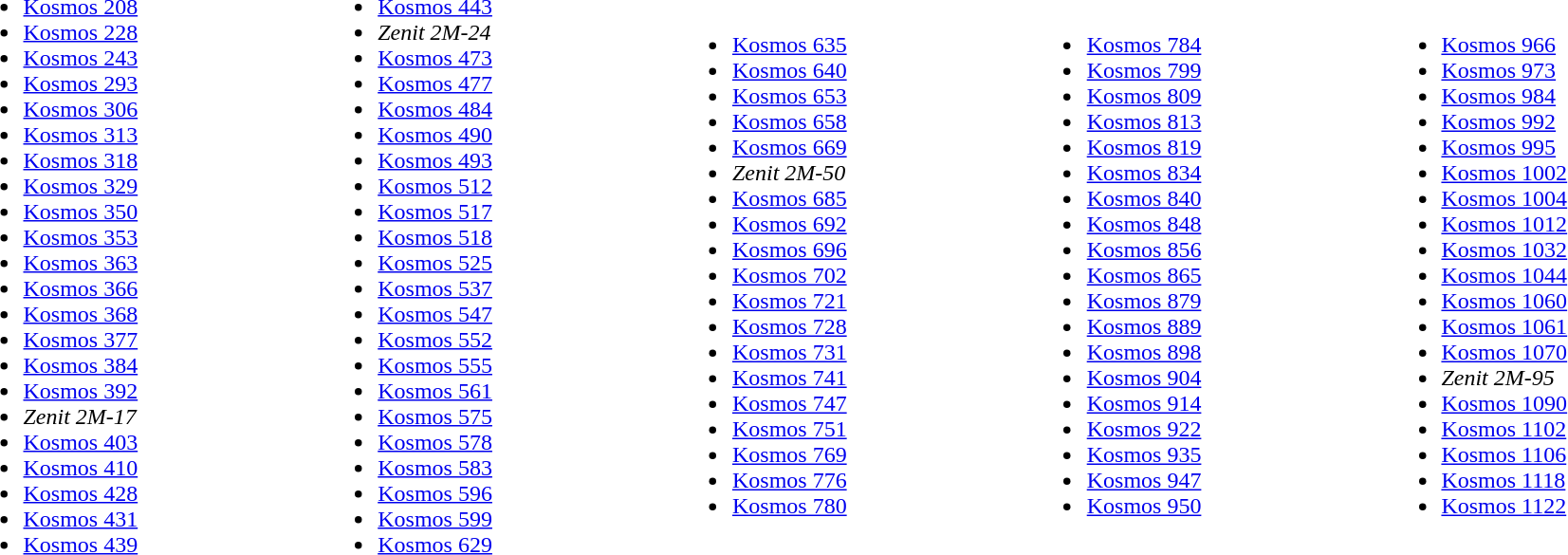<table style="width:100%;">
<tr>
<td><br><ul><li><a href='#'>Kosmos 208</a></li><li><a href='#'>Kosmos 228</a></li><li><a href='#'>Kosmos 243</a></li><li><a href='#'>Kosmos 293</a></li><li><a href='#'>Kosmos 306</a></li><li><a href='#'>Kosmos 313</a></li><li><a href='#'>Kosmos 318</a></li><li><a href='#'>Kosmos 329</a></li><li><a href='#'>Kosmos 350</a></li><li><a href='#'>Kosmos 353</a></li><li><a href='#'>Kosmos 363</a></li><li><a href='#'>Kosmos 366</a></li><li><a href='#'>Kosmos 368</a></li><li><a href='#'>Kosmos 377</a></li><li><a href='#'>Kosmos 384</a></li><li><a href='#'>Kosmos 392</a></li><li><em>Zenit 2M-17</em></li><li><a href='#'>Kosmos 403</a></li><li><a href='#'>Kosmos 410</a></li><li><a href='#'>Kosmos 428</a></li><li><a href='#'>Kosmos 431</a></li><li><a href='#'>Kosmos 439</a></li></ul></td>
<td><br><ul><li><a href='#'>Kosmos 443</a></li><li><em>Zenit 2M-24</em></li><li><a href='#'>Kosmos 473</a></li><li><a href='#'>Kosmos 477</a></li><li><a href='#'>Kosmos 484</a></li><li><a href='#'>Kosmos 490</a></li><li><a href='#'>Kosmos 493</a></li><li><a href='#'>Kosmos 512</a></li><li><a href='#'>Kosmos 517</a></li><li><a href='#'>Kosmos 518</a></li><li><a href='#'>Kosmos 525</a></li><li><a href='#'>Kosmos 537</a></li><li><a href='#'>Kosmos 547</a></li><li><a href='#'>Kosmos 552</a></li><li><a href='#'>Kosmos 555</a></li><li><a href='#'>Kosmos 561</a></li><li><a href='#'>Kosmos 575</a></li><li><a href='#'>Kosmos 578</a></li><li><a href='#'>Kosmos 583</a></li><li><a href='#'>Kosmos 596</a></li><li><a href='#'>Kosmos 599</a></li><li><a href='#'>Kosmos 629</a></li></ul></td>
<td><br><ul><li><a href='#'>Kosmos 635</a></li><li><a href='#'>Kosmos 640</a></li><li><a href='#'>Kosmos 653</a></li><li><a href='#'>Kosmos 658</a></li><li><a href='#'>Kosmos 669</a></li><li><em>Zenit 2M-50</em></li><li><a href='#'>Kosmos 685</a></li><li><a href='#'>Kosmos 692</a></li><li><a href='#'>Kosmos 696</a></li><li><a href='#'>Kosmos 702</a></li><li><a href='#'>Kosmos 721</a></li><li><a href='#'>Kosmos 728</a></li><li><a href='#'>Kosmos 731</a></li><li><a href='#'>Kosmos 741</a></li><li><a href='#'>Kosmos 747</a></li><li><a href='#'>Kosmos 751</a></li><li><a href='#'>Kosmos 769</a></li><li><a href='#'>Kosmos 776</a></li><li><a href='#'>Kosmos 780</a></li></ul></td>
<td><br><ul><li><a href='#'>Kosmos 784</a></li><li><a href='#'>Kosmos 799</a></li><li><a href='#'>Kosmos 809</a></li><li><a href='#'>Kosmos 813</a></li><li><a href='#'>Kosmos 819</a></li><li><a href='#'>Kosmos 834</a></li><li><a href='#'>Kosmos 840</a></li><li><a href='#'>Kosmos 848</a></li><li><a href='#'>Kosmos 856</a></li><li><a href='#'>Kosmos 865</a></li><li><a href='#'>Kosmos 879</a></li><li><a href='#'>Kosmos 889</a></li><li><a href='#'>Kosmos 898</a></li><li><a href='#'>Kosmos 904</a></li><li><a href='#'>Kosmos 914</a></li><li><a href='#'>Kosmos 922</a></li><li><a href='#'>Kosmos 935</a></li><li><a href='#'>Kosmos 947</a></li><li><a href='#'>Kosmos 950</a></li></ul></td>
<td><br><ul><li><a href='#'>Kosmos 966</a></li><li><a href='#'>Kosmos 973</a></li><li><a href='#'>Kosmos 984</a></li><li><a href='#'>Kosmos 992</a></li><li><a href='#'>Kosmos 995</a></li><li><a href='#'>Kosmos 1002</a></li><li><a href='#'>Kosmos 1004</a></li><li><a href='#'>Kosmos 1012</a></li><li><a href='#'>Kosmos 1032</a></li><li><a href='#'>Kosmos 1044</a></li><li><a href='#'>Kosmos 1060</a></li><li><a href='#'>Kosmos 1061</a></li><li><a href='#'>Kosmos 1070</a></li><li><em>Zenit 2M-95</em></li><li><a href='#'>Kosmos 1090</a></li><li><a href='#'>Kosmos 1102</a></li><li><a href='#'>Kosmos 1106</a></li><li><a href='#'>Kosmos 1118</a></li><li><a href='#'>Kosmos 1122</a></li></ul></td>
</tr>
</table>
